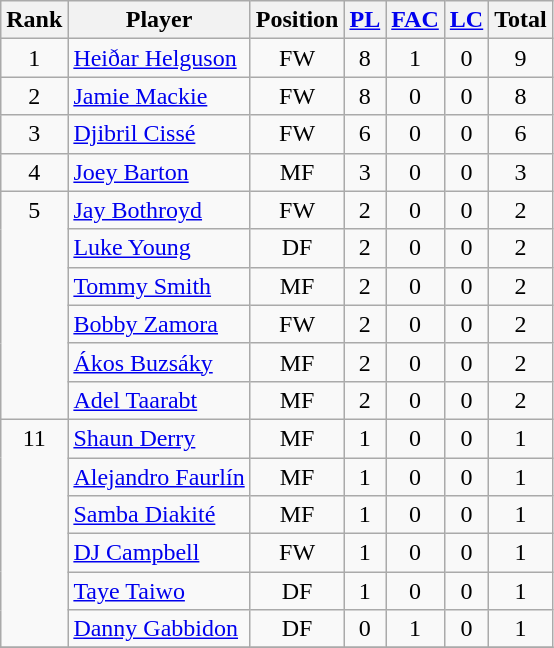<table class="wikitable" style="text-align:center">
<tr>
<th>Rank</th>
<th>Player</th>
<th>Position</th>
<th><a href='#'>PL</a></th>
<th><a href='#'>FAC</a></th>
<th><a href='#'>LC</a></th>
<th>Total</th>
</tr>
<tr>
<td>1</td>
<td align=left> <a href='#'>Heiðar Helguson</a></td>
<td>FW</td>
<td>8</td>
<td>1</td>
<td>0</td>
<td>9</td>
</tr>
<tr>
<td>2</td>
<td align=left> <a href='#'>Jamie Mackie</a></td>
<td>FW</td>
<td>8</td>
<td>0</td>
<td>0</td>
<td>8</td>
</tr>
<tr>
<td>3</td>
<td align=left> <a href='#'>Djibril Cissé</a></td>
<td>FW</td>
<td>6</td>
<td>0</td>
<td>0</td>
<td>6</td>
</tr>
<tr>
<td>4</td>
<td align=left> <a href='#'>Joey Barton</a></td>
<td>MF</td>
<td>3</td>
<td>0</td>
<td>0</td>
<td>3</td>
</tr>
<tr>
<td valign=top rowspan=6>5</td>
<td align=left> <a href='#'>Jay Bothroyd</a></td>
<td>FW</td>
<td>2</td>
<td>0</td>
<td>0</td>
<td>2</td>
</tr>
<tr>
<td align=left> <a href='#'>Luke Young</a></td>
<td>DF</td>
<td>2</td>
<td>0</td>
<td>0</td>
<td>2</td>
</tr>
<tr>
<td align=left> <a href='#'>Tommy Smith</a></td>
<td>MF</td>
<td>2</td>
<td>0</td>
<td>0</td>
<td>2</td>
</tr>
<tr>
<td align=left> <a href='#'>Bobby Zamora</a></td>
<td>FW</td>
<td>2</td>
<td>0</td>
<td>0</td>
<td>2</td>
</tr>
<tr>
<td align=left> <a href='#'>Ákos Buzsáky</a></td>
<td>MF</td>
<td>2</td>
<td>0</td>
<td>0</td>
<td>2</td>
</tr>
<tr>
<td align=left> <a href='#'>Adel Taarabt</a></td>
<td>MF</td>
<td>2</td>
<td>0</td>
<td>0</td>
<td>2</td>
</tr>
<tr>
<td valign=top rowspan=6>11</td>
<td align=left> <a href='#'>Shaun Derry</a></td>
<td>MF</td>
<td>1</td>
<td>0</td>
<td>0</td>
<td>1</td>
</tr>
<tr>
<td align=left> <a href='#'>Alejandro Faurlín</a></td>
<td>MF</td>
<td>1</td>
<td>0</td>
<td>0</td>
<td>1</td>
</tr>
<tr>
<td align=left> <a href='#'>Samba Diakité</a></td>
<td>MF</td>
<td>1</td>
<td>0</td>
<td>0</td>
<td>1</td>
</tr>
<tr>
<td align=left> <a href='#'>DJ Campbell</a></td>
<td>FW</td>
<td>1</td>
<td>0</td>
<td>0</td>
<td>1</td>
</tr>
<tr>
<td align=left> <a href='#'>Taye Taiwo</a></td>
<td>DF</td>
<td>1</td>
<td>0</td>
<td>0</td>
<td>1</td>
</tr>
<tr>
<td align=left> <a href='#'>Danny Gabbidon</a></td>
<td>DF</td>
<td>0</td>
<td>1</td>
<td>0</td>
<td>1</td>
</tr>
<tr>
</tr>
</table>
